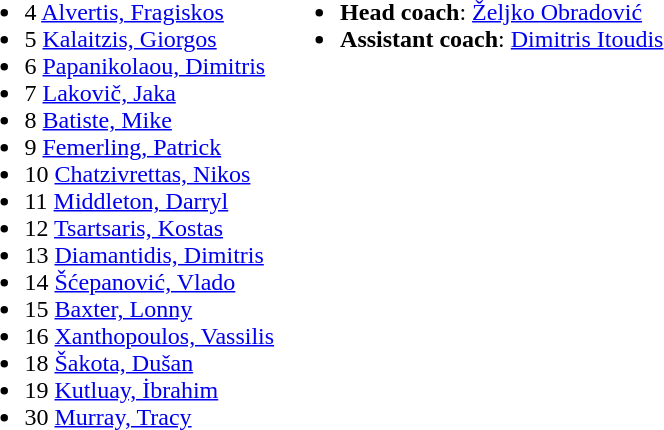<table>
<tr valign="top">
<td><br><ul><li>4  <a href='#'>Alvertis, Fragiskos</a></li><li>5  <a href='#'>Kalaitzis, Giorgos</a></li><li>6  <a href='#'>Papanikolaou, Dimitris</a></li><li>7  <a href='#'>Lakovič, Jaka</a></li><li>8  <a href='#'>Batiste, Mike</a></li><li>9  <a href='#'>Femerling, Patrick</a></li><li>10  <a href='#'>Chatzivrettas, Nikos</a></li><li>11  <a href='#'>Middleton, Darryl</a></li><li>12  <a href='#'>Tsartsaris, Kostas</a></li><li>13  <a href='#'>Diamantidis, Dimitris</a></li><li>14  <a href='#'>Šćepanović, Vlado</a></li><li>15  <a href='#'>Baxter, Lonny</a></li><li>16  <a href='#'>Xanthopoulos, Vassilis</a></li><li>18  <a href='#'>Šakota, Dušan</a></li><li>19  <a href='#'>Kutluay, İbrahim</a></li><li>30  <a href='#'>Murray, Tracy</a></li></ul></td>
<td><br><ul><li><strong>Head coach</strong>:  <a href='#'>Željko Obradović</a></li><li><strong>Assistant coach</strong>:  <a href='#'>Dimitris Itoudis</a></li></ul></td>
</tr>
</table>
